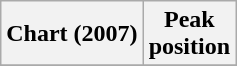<table class="wikitable sortable plainrowheaders" style="text-align:center">
<tr>
<th scope="col">Chart (2007)</th>
<th scope="col">Peak<br>position</th>
</tr>
<tr>
</tr>
</table>
